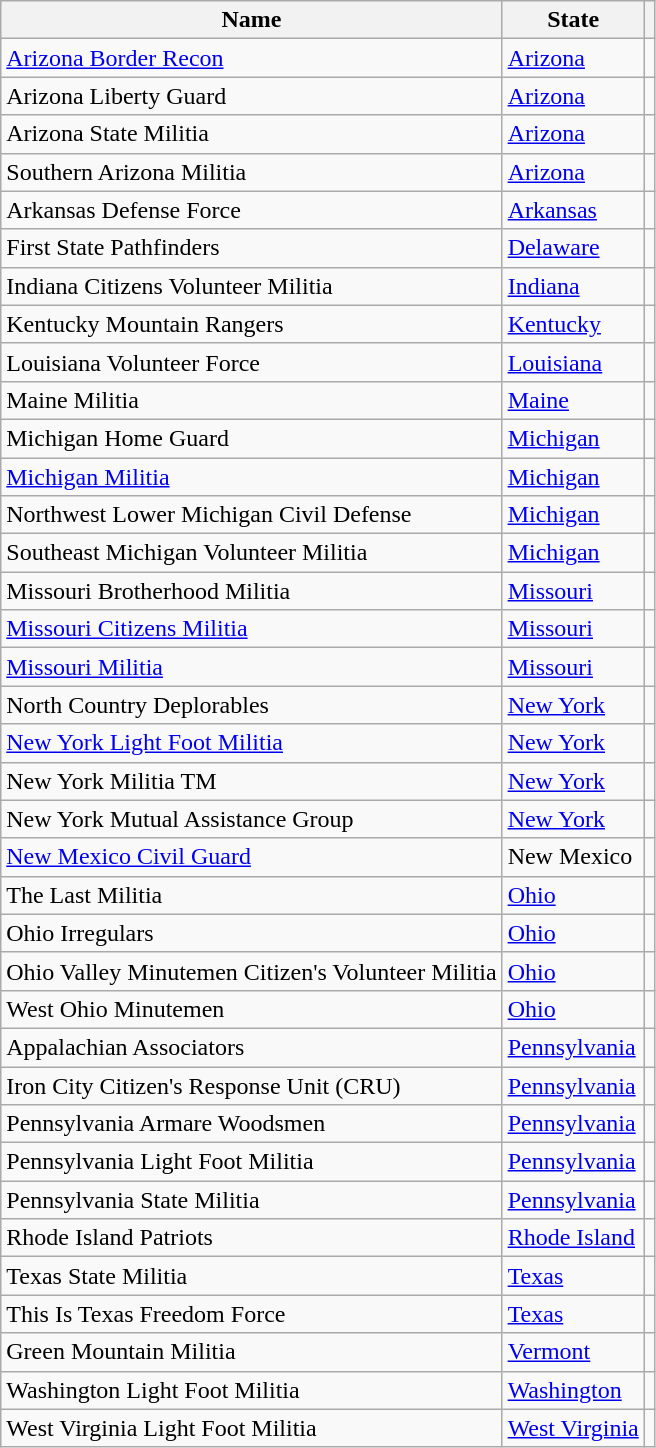<table class="wikitable sortable" border="1">
<tr>
<th>Name</th>
<th>State</th>
<th class="unsortable"></th>
</tr>
<tr>
<td><a href='#'>Arizona Border Recon</a></td>
<td><a href='#'>Arizona</a></td>
<td></td>
</tr>
<tr>
<td>Arizona Liberty Guard</td>
<td><a href='#'>Arizona</a></td>
<td></td>
</tr>
<tr>
<td>Arizona State Militia</td>
<td><a href='#'>Arizona</a></td>
<td></td>
</tr>
<tr>
<td>Southern Arizona Militia</td>
<td><a href='#'>Arizona</a></td>
<td></td>
</tr>
<tr>
<td>Arkansas Defense Force</td>
<td><a href='#'>Arkansas</a></td>
<td></td>
</tr>
<tr>
<td>First State Pathfinders</td>
<td><a href='#'>Delaware</a></td>
<td></td>
</tr>
<tr>
<td>Indiana Citizens Volunteer Militia</td>
<td><a href='#'>Indiana</a></td>
<td></td>
</tr>
<tr>
<td>Kentucky Mountain Rangers</td>
<td><a href='#'>Kentucky</a></td>
<td></td>
</tr>
<tr>
<td>Louisiana Volunteer Force</td>
<td><a href='#'>Louisiana</a></td>
<td></td>
</tr>
<tr>
<td>Maine Militia</td>
<td><a href='#'>Maine</a></td>
<td></td>
</tr>
<tr>
<td>Michigan Home Guard</td>
<td><a href='#'>Michigan</a></td>
<td></td>
</tr>
<tr>
<td><a href='#'>Michigan Militia</a></td>
<td><a href='#'>Michigan</a></td>
<td></td>
</tr>
<tr>
<td>Northwest Lower Michigan Civil Defense</td>
<td><a href='#'>Michigan</a></td>
<td></td>
</tr>
<tr>
<td>Southeast Michigan Volunteer Militia</td>
<td><a href='#'>Michigan</a></td>
<td></td>
</tr>
<tr>
<td>Missouri Brotherhood Militia</td>
<td><a href='#'>Missouri</a></td>
<td></td>
</tr>
<tr>
<td><a href='#'>Missouri Citizens Militia</a></td>
<td><a href='#'>Missouri</a></td>
<td></td>
</tr>
<tr>
<td><a href='#'>Missouri Militia</a></td>
<td><a href='#'>Missouri</a></td>
<td></td>
</tr>
<tr>
<td>North Country Deplorables</td>
<td><a href='#'>New York</a></td>
<td></td>
</tr>
<tr>
<td><a href='#'>New York Light Foot Militia</a></td>
<td><a href='#'>New York</a></td>
<td></td>
</tr>
<tr>
<td>New York Militia TM</td>
<td><a href='#'>New York</a></td>
<td></td>
</tr>
<tr>
<td>New York Mutual Assistance Group</td>
<td><a href='#'>New York</a></td>
<td></td>
</tr>
<tr>
<td><a href='#'>New Mexico Civil Guard</a></td>
<td>New Mexico</td>
<td></td>
</tr>
<tr>
<td>The Last Militia</td>
<td><a href='#'>Ohio</a></td>
<td></td>
</tr>
<tr>
<td>Ohio Irregulars</td>
<td><a href='#'>Ohio</a></td>
<td></td>
</tr>
<tr>
<td>Ohio Valley Minutemen Citizen's Volunteer Militia</td>
<td><a href='#'>Ohio</a></td>
<td></td>
</tr>
<tr>
<td>West Ohio Minutemen</td>
<td><a href='#'>Ohio</a></td>
<td></td>
</tr>
<tr>
<td>Appalachian Associators</td>
<td><a href='#'>Pennsylvania</a></td>
<td></td>
</tr>
<tr>
<td>Iron City Citizen's Response Unit (CRU)</td>
<td><a href='#'>Pennsylvania</a></td>
<td></td>
</tr>
<tr>
<td>Pennsylvania Armare Woodsmen</td>
<td><a href='#'>Pennsylvania</a></td>
<td></td>
</tr>
<tr>
<td>Pennsylvania Light Foot Militia</td>
<td><a href='#'>Pennsylvania</a></td>
<td></td>
</tr>
<tr>
<td>Pennsylvania State Militia</td>
<td><a href='#'>Pennsylvania</a></td>
<td></td>
</tr>
<tr>
<td>Rhode Island Patriots</td>
<td><a href='#'>Rhode Island</a></td>
<td></td>
</tr>
<tr>
<td>Texas State Militia</td>
<td><a href='#'>Texas</a></td>
<td></td>
</tr>
<tr>
<td>This Is Texas Freedom Force</td>
<td><a href='#'>Texas</a></td>
<td></td>
</tr>
<tr>
<td>Green Mountain Militia</td>
<td><a href='#'>Vermont</a></td>
<td></td>
</tr>
<tr>
<td>Washington Light Foot Militia</td>
<td><a href='#'>Washington</a></td>
<td></td>
</tr>
<tr>
<td>West Virginia Light Foot Militia</td>
<td><a href='#'>West Virginia</a></td>
<td></td>
</tr>
</table>
